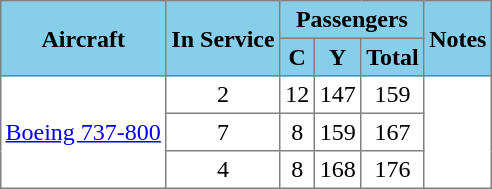<table class="toccolours" border="1" cellpadding="3" style="margin:1em auto; border-collapse:collapse;text-align:center">
<tr style="background:Skyblue;">
<th rowspan="2">Aircraft</th>
<th rowspan="2">In Service</th>
<th colspan="3">Passengers</th>
<th rowspan="2">Notes</th>
</tr>
<tr style="background:Skyblue;">
<th>C</th>
<th>Y</th>
<th>Total</th>
</tr>
<tr>
<td rowspan="3"><a href='#'>Boeing 737-800</a></td>
<td>2</td>
<td>12</td>
<td>147</td>
<td>159</td>
<td rowspan="3"></td>
</tr>
<tr>
<td>7</td>
<td>8</td>
<td>159</td>
<td>167</td>
</tr>
<tr>
<td>4</td>
<td>8</td>
<td>168</td>
<td>176</td>
</tr>
</table>
